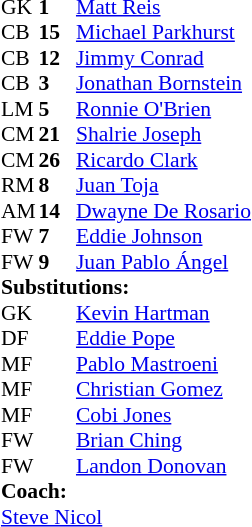<table style="font-size:90%; margin:0.2em auto;" cellspacing="0" cellpadding="0">
<tr>
<th width="25"></th>
<th width="25"></th>
</tr>
<tr>
<td>GK</td>
<td><strong>1</strong></td>
<td> <a href='#'>Matt Reis</a></td>
<td></td>
<td></td>
</tr>
<tr>
<td>CB</td>
<td><strong>15 </strong></td>
<td> <a href='#'>Michael Parkhurst</a></td>
<td></td>
<td></td>
</tr>
<tr>
<td>CB</td>
<td><strong>12 </strong></td>
<td> <a href='#'>Jimmy Conrad</a></td>
</tr>
<tr>
<td>CB</td>
<td><strong>3 </strong></td>
<td> <a href='#'>Jonathan Bornstein</a></td>
</tr>
<tr>
<td>LM</td>
<td><strong>5</strong></td>
<td> <a href='#'>Ronnie O'Brien</a></td>
<td></td>
<td></td>
</tr>
<tr>
<td>CM</td>
<td><strong>21</strong></td>
<td> <a href='#'>Shalrie Joseph</a></td>
</tr>
<tr>
<td>CM</td>
<td><strong>26</strong></td>
<td> <a href='#'>Ricardo Clark</a></td>
<td></td>
<td></td>
</tr>
<tr>
<td>RM</td>
<td><strong>8</strong></td>
<td> <a href='#'>Juan Toja</a></td>
</tr>
<tr>
<td>AM</td>
<td><strong>14 </strong></td>
<td> <a href='#'>Dwayne De Rosario</a></td>
<td></td>
<td></td>
</tr>
<tr>
<td>FW</td>
<td><strong>7</strong></td>
<td> <a href='#'>Eddie Johnson</a></td>
<td></td>
<td></td>
</tr>
<tr>
<td>FW</td>
<td><strong>9</strong></td>
<td> <a href='#'>Juan Pablo Ángel</a></td>
<td></td>
<td></td>
</tr>
<tr>
<td colspan=3><strong>Substitutions:</strong></td>
</tr>
<tr>
<td>GK</td>
<td><strong> </strong></td>
<td> <a href='#'>Kevin Hartman</a></td>
<td></td>
<td></td>
</tr>
<tr>
<td>DF</td>
<td><strong> </strong></td>
<td> <a href='#'>Eddie Pope</a></td>
<td></td>
<td></td>
</tr>
<tr>
<td>MF</td>
<td><strong> </strong></td>
<td> <a href='#'>Pablo Mastroeni</a></td>
<td></td>
<td></td>
</tr>
<tr>
<td>MF</td>
<td><strong> </strong></td>
<td> <a href='#'>Christian Gomez</a></td>
<td></td>
<td></td>
</tr>
<tr>
<td>MF</td>
<td><strong> </strong></td>
<td> <a href='#'>Cobi Jones</a></td>
<td></td>
<td></td>
</tr>
<tr>
<td>FW</td>
<td><strong> </strong></td>
<td> <a href='#'>Brian Ching</a></td>
<td></td>
<td></td>
</tr>
<tr>
<td>FW</td>
<td><strong> </strong></td>
<td> <a href='#'>Landon Donovan</a></td>
<td></td>
<td></td>
</tr>
<tr>
<td colspan=3><strong>Coach:</strong></td>
</tr>
<tr>
<td colspan=4> <a href='#'>Steve Nicol</a></td>
</tr>
</table>
